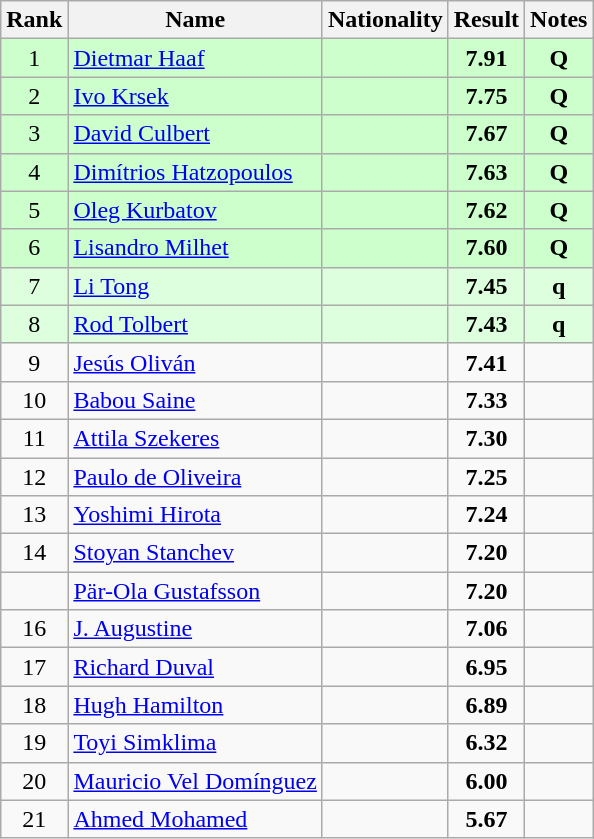<table class="wikitable sortable" style="text-align:center">
<tr>
<th>Rank</th>
<th>Name</th>
<th>Nationality</th>
<th>Result</th>
<th>Notes</th>
</tr>
<tr bgcolor=ccffcc>
<td>1</td>
<td align=left><a href='#'>Dietmar Haaf</a></td>
<td align=left></td>
<td><strong>7.91</strong></td>
<td><strong>Q</strong></td>
</tr>
<tr bgcolor=ccffcc>
<td>2</td>
<td align=left><a href='#'>Ivo Krsek</a></td>
<td align=left></td>
<td><strong>7.75</strong></td>
<td><strong>Q</strong></td>
</tr>
<tr bgcolor=ccffcc>
<td>3</td>
<td align=left><a href='#'>David Culbert</a></td>
<td align=left></td>
<td><strong>7.67</strong></td>
<td><strong>Q</strong></td>
</tr>
<tr bgcolor=ccffcc>
<td>4</td>
<td align=left><a href='#'>Dimítrios Hatzopoulos</a></td>
<td align=left></td>
<td><strong>7.63</strong></td>
<td><strong>Q</strong></td>
</tr>
<tr bgcolor=ccffcc>
<td>5</td>
<td align=left><a href='#'>Oleg Kurbatov</a></td>
<td align=left></td>
<td><strong>7.62</strong></td>
<td><strong>Q</strong></td>
</tr>
<tr bgcolor=ccffcc>
<td>6</td>
<td align=left><a href='#'>Lisandro Milhet</a></td>
<td align=left></td>
<td><strong>7.60</strong></td>
<td><strong>Q</strong></td>
</tr>
<tr bgcolor=ddffdd>
<td>7</td>
<td align=left><a href='#'>Li Tong</a></td>
<td align=left></td>
<td><strong>7.45</strong></td>
<td><strong>q</strong></td>
</tr>
<tr bgcolor=ddffdd>
<td>8</td>
<td align=left><a href='#'>Rod Tolbert</a></td>
<td align=left></td>
<td><strong>7.43</strong></td>
<td><strong>q</strong></td>
</tr>
<tr>
<td>9</td>
<td align=left><a href='#'>Jesús Oliván</a></td>
<td align=left></td>
<td><strong>7.41</strong></td>
<td></td>
</tr>
<tr>
<td>10</td>
<td align=left><a href='#'>Babou Saine</a></td>
<td align=left></td>
<td><strong>7.33</strong></td>
<td></td>
</tr>
<tr>
<td>11</td>
<td align=left><a href='#'>Attila Szekeres</a></td>
<td align=left></td>
<td><strong>7.30</strong></td>
<td></td>
</tr>
<tr>
<td>12</td>
<td align=left><a href='#'>Paulo de Oliveira</a></td>
<td align=left></td>
<td><strong>7.25</strong></td>
<td></td>
</tr>
<tr>
<td>13</td>
<td align=left><a href='#'>Yoshimi Hirota</a></td>
<td align=left></td>
<td><strong>7.24</strong></td>
<td></td>
</tr>
<tr>
<td>14</td>
<td align=left><a href='#'>Stoyan Stanchev</a></td>
<td align=left></td>
<td><strong>7.20</strong></td>
<td></td>
</tr>
<tr>
<td></td>
<td align=left><a href='#'>Pär-Ola Gustafsson</a></td>
<td align=left></td>
<td><strong>7.20</strong></td>
<td></td>
</tr>
<tr>
<td>16</td>
<td align=left><a href='#'>J. Augustine</a></td>
<td align=left></td>
<td><strong>7.06</strong></td>
<td></td>
</tr>
<tr>
<td>17</td>
<td align=left><a href='#'>Richard Duval</a></td>
<td align=left></td>
<td><strong>6.95</strong></td>
<td></td>
</tr>
<tr>
<td>18</td>
<td align=left><a href='#'>Hugh Hamilton</a></td>
<td align=left></td>
<td><strong>6.89</strong></td>
<td></td>
</tr>
<tr>
<td>19</td>
<td align=left><a href='#'>Toyi Simklima</a></td>
<td align=left></td>
<td><strong>6.32</strong></td>
<td></td>
</tr>
<tr>
<td>20</td>
<td align=left><a href='#'>Mauricio Vel Domínguez</a></td>
<td align=left></td>
<td><strong>6.00</strong></td>
<td></td>
</tr>
<tr>
<td>21</td>
<td align=left><a href='#'>Ahmed Mohamed</a></td>
<td align=left></td>
<td><strong>5.67</strong></td>
<td></td>
</tr>
</table>
